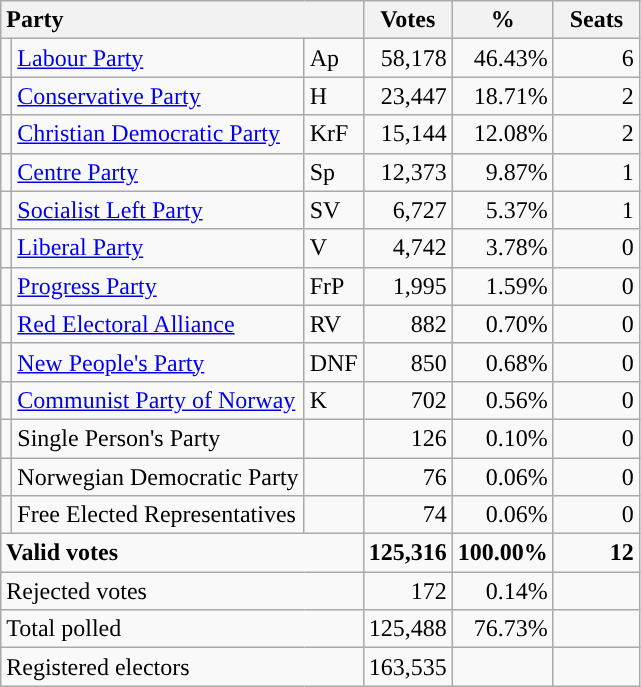<table class="wikitable" border="1" style="text-align:right;">
<tr>
<th style="text-align:left;" colspan=3>Party</th>
<th align=center width="50">Votes</th>
<th align=center width="50">%</th>
<th align=center width="50">Seats</th>
</tr>
<tr>
<td style="color:inherit;background:"></td>
<td align=left><a href='#'>Labour Party</a></td>
<td align=left>Ap</td>
<td>58,178</td>
<td>46.43%</td>
<td>6</td>
</tr>
<tr>
<td style="color:inherit;background:"></td>
<td align=left><a href='#'>Conservative Party</a></td>
<td align=left>H</td>
<td>23,447</td>
<td>18.71%</td>
<td>2</td>
</tr>
<tr>
<td style="color:inherit;background:"></td>
<td align=left><a href='#'>Christian Democratic Party</a></td>
<td align=left>KrF</td>
<td>15,144</td>
<td>12.08%</td>
<td>2</td>
</tr>
<tr>
<td style="color:inherit;background:"></td>
<td align=left><a href='#'>Centre Party</a></td>
<td align=left>Sp</td>
<td>12,373</td>
<td>9.87%</td>
<td>1</td>
</tr>
<tr>
<td style="color:inherit;background:"></td>
<td align=left><a href='#'>Socialist Left Party</a></td>
<td align=left>SV</td>
<td>6,727</td>
<td>5.37%</td>
<td>1</td>
</tr>
<tr>
<td style="color:inherit;background:"></td>
<td align=left><a href='#'>Liberal Party</a></td>
<td align=left>V</td>
<td>4,742</td>
<td>3.78%</td>
<td>0</td>
</tr>
<tr>
<td style="color:inherit;background:"></td>
<td align=left><a href='#'>Progress Party</a></td>
<td align=left>FrP</td>
<td>1,995</td>
<td>1.59%</td>
<td>0</td>
</tr>
<tr>
<td style="color:inherit;background:"></td>
<td align=left><a href='#'>Red Electoral Alliance</a></td>
<td align=left>RV</td>
<td>882</td>
<td>0.70%</td>
<td>0</td>
</tr>
<tr>
<td style="color:inherit;background:"></td>
<td align=left><a href='#'>New People's Party</a></td>
<td align=left>DNF</td>
<td>850</td>
<td>0.68%</td>
<td>0</td>
</tr>
<tr>
<td style="color:inherit;background:"></td>
<td align=left><a href='#'>Communist Party of Norway</a></td>
<td align=left>K</td>
<td>702</td>
<td>0.56%</td>
<td>0</td>
</tr>
<tr>
<td></td>
<td align=left>Single Person's Party</td>
<td align=left></td>
<td>126</td>
<td>0.10%</td>
<td>0</td>
</tr>
<tr>
<td></td>
<td align=left>Norwegian Democratic Party</td>
<td align=left></td>
<td>76</td>
<td>0.06%</td>
<td>0</td>
</tr>
<tr>
<td></td>
<td align=left>Free Elected Representatives</td>
<td align=left></td>
<td>74</td>
<td>0.06%</td>
<td>0</td>
</tr>
<tr style="font-weight:bold">
<td align=left colspan=3>Valid votes</td>
<td>125,316</td>
<td>100.00%</td>
<td>12</td>
</tr>
<tr>
<td align=left colspan=3>Rejected votes</td>
<td>172</td>
<td>0.14%</td>
<td></td>
</tr>
<tr>
<td align=left colspan=3>Total polled</td>
<td>125,488</td>
<td>76.73%</td>
<td></td>
</tr>
<tr>
<td align=left colspan=3>Registered electors</td>
<td>163,535</td>
<td></td>
<td></td>
</tr>
</table>
